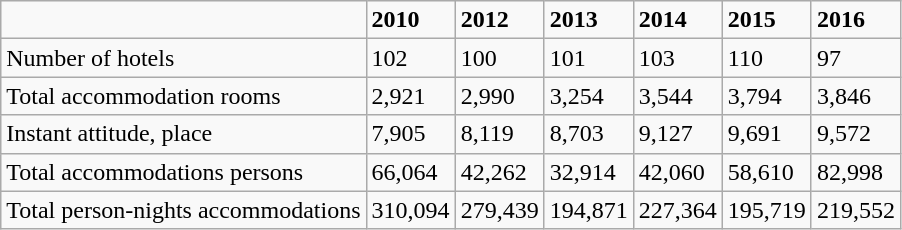<table class="wikitable">
<tr>
<td></td>
<td><strong>2010</strong></td>
<td><strong>2012</strong></td>
<td><strong>2013</strong></td>
<td><strong>2014</strong></td>
<td><strong>2015</strong></td>
<td><strong>2016</strong></td>
</tr>
<tr>
<td>Number of hotels</td>
<td>102</td>
<td>100</td>
<td>101</td>
<td>103</td>
<td>110</td>
<td>97</td>
</tr>
<tr>
<td>Total accommodation rooms</td>
<td>2,921</td>
<td>2,990</td>
<td>3,254</td>
<td>3,544</td>
<td>3,794</td>
<td>3,846</td>
</tr>
<tr>
<td>Instant attitude, place</td>
<td>7,905</td>
<td>8,119</td>
<td>8,703</td>
<td>9,127</td>
<td>9,691</td>
<td>9,572</td>
</tr>
<tr>
<td>Total accommodations persons</td>
<td>66,064</td>
<td>42,262</td>
<td>32,914</td>
<td>42,060</td>
<td>58,610</td>
<td>82,998</td>
</tr>
<tr>
<td>Total person-nights accommodations</td>
<td>310,094</td>
<td>279,439</td>
<td>194,871</td>
<td>227,364</td>
<td>195,719</td>
<td>219,552</td>
</tr>
</table>
